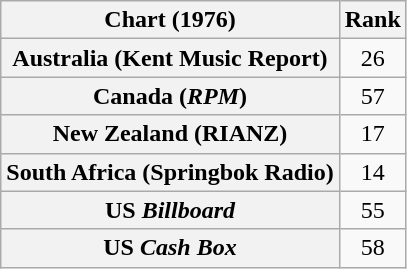<table class="wikitable sortable plainrowheaders" style="text-align:center">
<tr>
<th>Chart (1976)</th>
<th>Rank</th>
</tr>
<tr>
<th scope="row">Australia (Kent Music Report)</th>
<td>26</td>
</tr>
<tr>
<th scope="row">Canada (<em>RPM</em>)</th>
<td>57</td>
</tr>
<tr>
<th scope="row">New Zealand (RIANZ)</th>
<td>17</td>
</tr>
<tr>
<th scope="row">South Africa (Springbok Radio)</th>
<td>14</td>
</tr>
<tr>
<th scope="row">US <em>Billboard</em> </th>
<td>55</td>
</tr>
<tr>
<th scope="row">US <em>Cash Box</em></th>
<td>58</td>
</tr>
</table>
